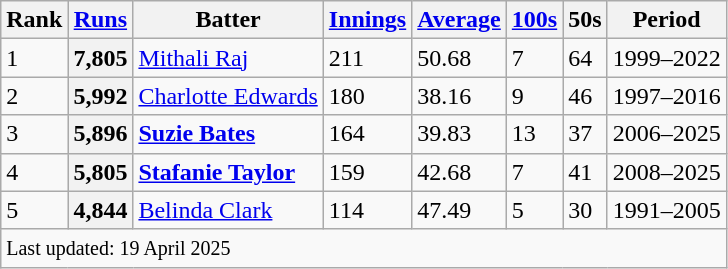<table class="wikitable sortable defaultcenter col2left">
<tr>
<th scope="col">Rank</th>
<th scope="col"><a href='#'>Runs</a></th>
<th scope="col" class=unsortable>Batter</th>
<th scope="col"><a href='#'>Innings</a></th>
<th scope="col"><a href='#'>Average</a></th>
<th scope="col"><a href='#'>100s</a></th>
<th scope="col">50s</th>
<th scope="col" class=unsortable>Period</th>
</tr>
<tr>
<td align=ceneter>1</td>
<th scope="row">7,805</th>
<td> <a href='#'>Mithali Raj</a></td>
<td>211</td>
<td>50.68</td>
<td>7</td>
<td>64</td>
<td>1999–2022</td>
</tr>
<tr>
<td align=ceneter>2</td>
<th scope="row">5,992</th>
<td> <a href='#'>Charlotte Edwards</a></td>
<td>180</td>
<td>38.16</td>
<td>9</td>
<td>46</td>
<td>1997–2016</td>
</tr>
<tr>
<td align=ceneter>3</td>
<th scope="row">5,896</th>
<td> <strong><a href='#'>Suzie Bates</a></strong></td>
<td>164</td>
<td>39.83</td>
<td>13</td>
<td>37</td>
<td>2006–2025</td>
</tr>
<tr>
<td align=ceneter>4</td>
<th scope="row">5,805</th>
<td> <strong><a href='#'>Stafanie Taylor</a></strong></td>
<td>159</td>
<td>42.68</td>
<td>7</td>
<td>41</td>
<td>2008–2025</td>
</tr>
<tr>
<td align=ceneter>5</td>
<th scope="row">4,844</th>
<td> <a href='#'>Belinda Clark</a></td>
<td>114</td>
<td>47.49</td>
<td>5</td>
<td>30</td>
<td>1991–2005</td>
</tr>
<tr class=sortbottom>
<td scope="row" colspan=8 style="text-align:left;"><small>Last updated: 19 April 2025</small></td>
</tr>
</table>
